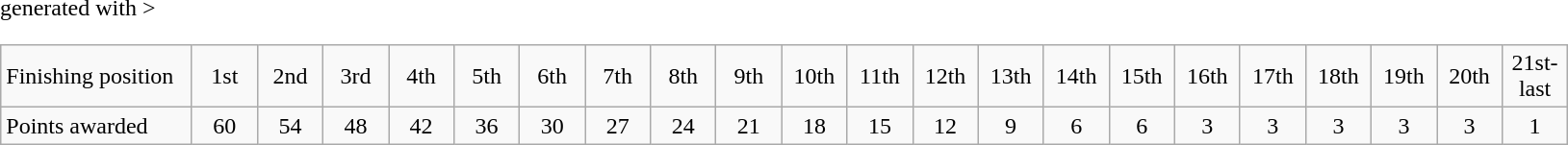<table class="wikitable" <hiddentext>generated with >
<tr>
<td width="125" height="11">Finishing position</td>
<td width="38" align="center">1st</td>
<td width="38" align="center">2nd</td>
<td width="38" align="center">3rd</td>
<td width="38" align="center">4th</td>
<td width="38" align="center">5th</td>
<td width="38" align="center">6th</td>
<td width="38" align="center">7th</td>
<td width="38" align="center">8th</td>
<td width="38" align="center">9th</td>
<td width="38" align="center">10th</td>
<td width="38" align="center">11th</td>
<td width="38" align="center">12th</td>
<td width="38" align="center">13th</td>
<td width="38" align="center">14th</td>
<td width="38" align="center">15th</td>
<td width="38" align="center">16th</td>
<td width="38" align="center">17th</td>
<td width="38" align="center">18th</td>
<td width="38" align="center">19th</td>
<td width="38" align="center">20th</td>
<td width="38" align="center">21st-last</td>
</tr>
<tr>
<td height="11">Points awarded</td>
<td align="center">60</td>
<td align="center">54</td>
<td align="center">48</td>
<td align="center">42</td>
<td align="center">36</td>
<td align="center">30</td>
<td align="center">27</td>
<td align="center">24</td>
<td align="center">21</td>
<td align="center">18</td>
<td align="center">15</td>
<td align="center">12</td>
<td align="center">9</td>
<td align="center">6</td>
<td align="center">6</td>
<td align="center">3</td>
<td align="center">3</td>
<td align="center">3</td>
<td align="center">3</td>
<td align="center">3</td>
<td align="center">1</td>
</tr>
</table>
